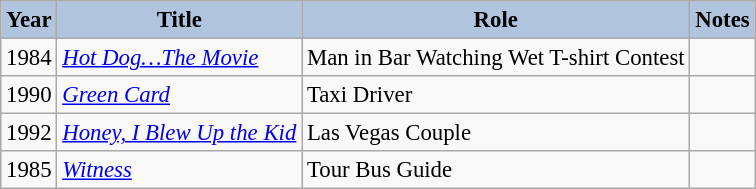<table class="wikitable" style="font-size:95%;">
<tr>
<th style="background:#B0C4DE;">Year</th>
<th style="background:#B0C4DE;">Title</th>
<th style="background:#B0C4DE;">Role</th>
<th style="background:#B0C4DE;">Notes</th>
</tr>
<tr>
<td>1984</td>
<td><em><a href='#'>Hot Dog…The Movie</a></em></td>
<td>Man in Bar Watching Wet T-shirt Contest</td>
<td></td>
</tr>
<tr>
<td>1990</td>
<td><em><a href='#'>Green Card</a></em></td>
<td>Taxi Driver</td>
<td></td>
</tr>
<tr>
<td>1992</td>
<td><em><a href='#'>Honey, I Blew Up the Kid</a></em></td>
<td>Las Vegas Couple</td>
<td></td>
</tr>
<tr>
<td>1985</td>
<td><em><a href='#'>Witness</a></em></td>
<td>Tour Bus Guide</td>
<td></td>
</tr>
</table>
